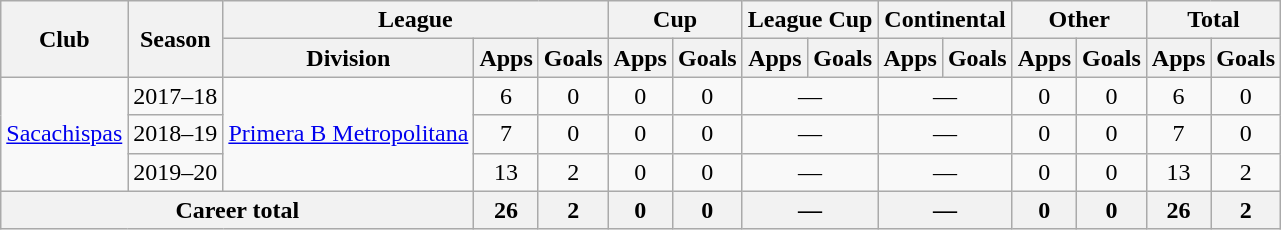<table class="wikitable" style="text-align:center">
<tr>
<th rowspan="2">Club</th>
<th rowspan="2">Season</th>
<th colspan="3">League</th>
<th colspan="2">Cup</th>
<th colspan="2">League Cup</th>
<th colspan="2">Continental</th>
<th colspan="2">Other</th>
<th colspan="2">Total</th>
</tr>
<tr>
<th>Division</th>
<th>Apps</th>
<th>Goals</th>
<th>Apps</th>
<th>Goals</th>
<th>Apps</th>
<th>Goals</th>
<th>Apps</th>
<th>Goals</th>
<th>Apps</th>
<th>Goals</th>
<th>Apps</th>
<th>Goals</th>
</tr>
<tr>
<td rowspan="3"><a href='#'>Sacachispas</a></td>
<td>2017–18</td>
<td rowspan="3"><a href='#'>Primera B Metropolitana</a></td>
<td>6</td>
<td>0</td>
<td>0</td>
<td>0</td>
<td colspan="2">—</td>
<td colspan="2">—</td>
<td>0</td>
<td>0</td>
<td>6</td>
<td>0</td>
</tr>
<tr>
<td>2018–19</td>
<td>7</td>
<td>0</td>
<td>0</td>
<td>0</td>
<td colspan="2">—</td>
<td colspan="2">—</td>
<td>0</td>
<td>0</td>
<td>7</td>
<td>0</td>
</tr>
<tr>
<td>2019–20</td>
<td>13</td>
<td>2</td>
<td>0</td>
<td>0</td>
<td colspan="2">—</td>
<td colspan="2">—</td>
<td>0</td>
<td>0</td>
<td>13</td>
<td>2</td>
</tr>
<tr>
<th colspan="3">Career total</th>
<th>26</th>
<th>2</th>
<th>0</th>
<th>0</th>
<th colspan="2">—</th>
<th colspan="2">—</th>
<th>0</th>
<th>0</th>
<th>26</th>
<th>2</th>
</tr>
</table>
